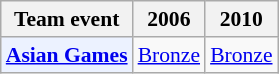<table class="wikitable" style="font-size: 90%; text-align:center">
<tr>
<th>Team event</th>
<th>2006</th>
<th>2010</th>
</tr>
<tr>
<td bgcolor="#ECF2FF"; align="left"><strong><a href='#'>Asian Games</a></strong></td>
<td> <a href='#'>Bronze</a></td>
<td> <a href='#'>Bronze</a></td>
</tr>
</table>
